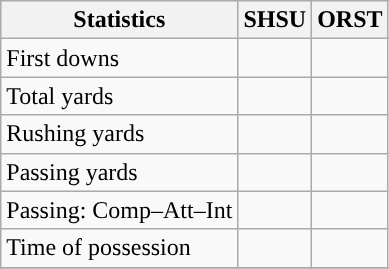<table class="wikitable" style="float: left;">
<tr>
<th>Statistics</th>
<th>SHSU</th>
<th>ORST</th>
</tr>
<tr>
<td>First downs</td>
<td></td>
<td></td>
</tr>
<tr>
<td>Total yards</td>
<td></td>
<td></td>
</tr>
<tr>
<td>Rushing yards</td>
<td></td>
<td></td>
</tr>
<tr>
<td>Passing yards</td>
<td></td>
<td></td>
</tr>
<tr>
<td>Passing: Comp–Att–Int</td>
<td></td>
<td></td>
</tr>
<tr>
<td>Time of possession</td>
<td></td>
<td></td>
</tr>
<tr>
</tr>
</table>
